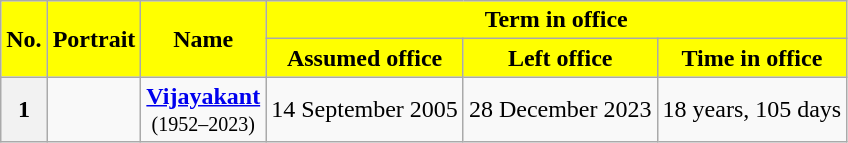<table class="wikitable sortable" style="text-align:center;">
<tr>
<th rowspan=2 style="background-color:#FFFF00;color:black">No.</th>
<th rowspan=2 style="background-color:#FFFF00;color:black">Portrait</th>
<th rowspan=2 style="background-color:#FFFF00;color:black">Name<br></th>
<th colspan=3 style="background-color:#FFFF00;color:black">Term in office</th>
</tr>
<tr>
<th style="background-color:#FFFF00;color:black">Assumed office</th>
<th style="background-color:#FFFF00;color:black">Left office</th>
<th style="background-color:#FFFF00;color:black">Time in office</th>
</tr>
<tr>
<th>1</th>
<td></td>
<td><strong><a href='#'>Vijayakant</a></strong><br><small>(1952–2023)</small></td>
<td>14 September 2005</td>
<td>28 December 2023</td>
<td>18 years, 105 days</td>
</tr>
</table>
